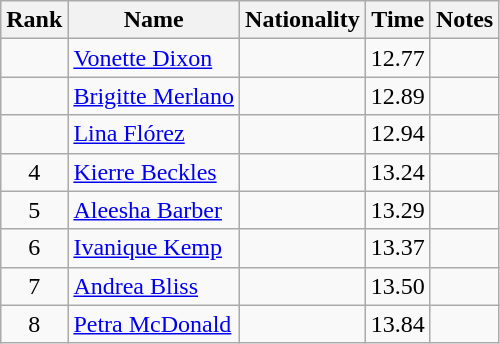<table class="wikitable sortable" style="text-align:center">
<tr>
<th>Rank</th>
<th>Name</th>
<th>Nationality</th>
<th>Time</th>
<th>Notes</th>
</tr>
<tr>
<td></td>
<td align=left><a href='#'>Vonette Dixon</a></td>
<td align=left></td>
<td>12.77</td>
<td></td>
</tr>
<tr>
<td></td>
<td align=left><a href='#'>Brigitte Merlano</a></td>
<td align=left></td>
<td>12.89</td>
<td><strong></strong></td>
</tr>
<tr>
<td></td>
<td align=left><a href='#'>Lina Flórez</a></td>
<td align=left></td>
<td>12.94</td>
<td></td>
</tr>
<tr>
<td>4</td>
<td align=left><a href='#'>Kierre Beckles</a></td>
<td align=left></td>
<td>13.24</td>
<td></td>
</tr>
<tr>
<td>5</td>
<td align=left><a href='#'>Aleesha Barber</a></td>
<td align=left></td>
<td>13.29</td>
<td></td>
</tr>
<tr>
<td>6</td>
<td align=left><a href='#'>Ivanique Kemp</a></td>
<td align=left></td>
<td>13.37</td>
<td></td>
</tr>
<tr>
<td>7</td>
<td align=left><a href='#'>Andrea Bliss</a></td>
<td align=left></td>
<td>13.50</td>
<td></td>
</tr>
<tr>
<td>8</td>
<td align=left><a href='#'>Petra McDonald</a></td>
<td align=left></td>
<td>13.84</td>
<td></td>
</tr>
</table>
